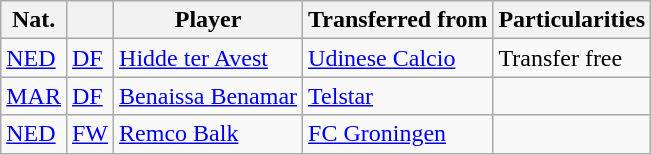<table class="wikitable plainrowheaders sortable">
<tr>
<th>Nat.</th>
<th></th>
<th scope=col>Player</th>
<th>Transferred from</th>
<th !scope=col; style="width: 65px;">Particularities</th>
</tr>
<tr>
<td><strong></strong> <a href='#'>NED</a></td>
<td><a href='#'>DF</a></td>
<td><a href='#'>Hidde ter Avest</a></td>
<td><strong></strong> <a href='#'>Udinese Calcio</a></td>
<td>Transfer free</td>
</tr>
<tr>
<td><strong></strong> <a href='#'>MAR</a></td>
<td><a href='#'>DF</a></td>
<td><a href='#'>Benaissa Benamar</a></td>
<td><strong></strong> <a href='#'>Telstar</a></td>
<td></td>
</tr>
<tr>
<td><strong></strong> <a href='#'>NED</a></td>
<td><a href='#'>FW</a></td>
<td><a href='#'>Remco Balk</a></td>
<td><strong></strong> <a href='#'>FC Groningen</a></td>
<td></td>
</tr>
</table>
